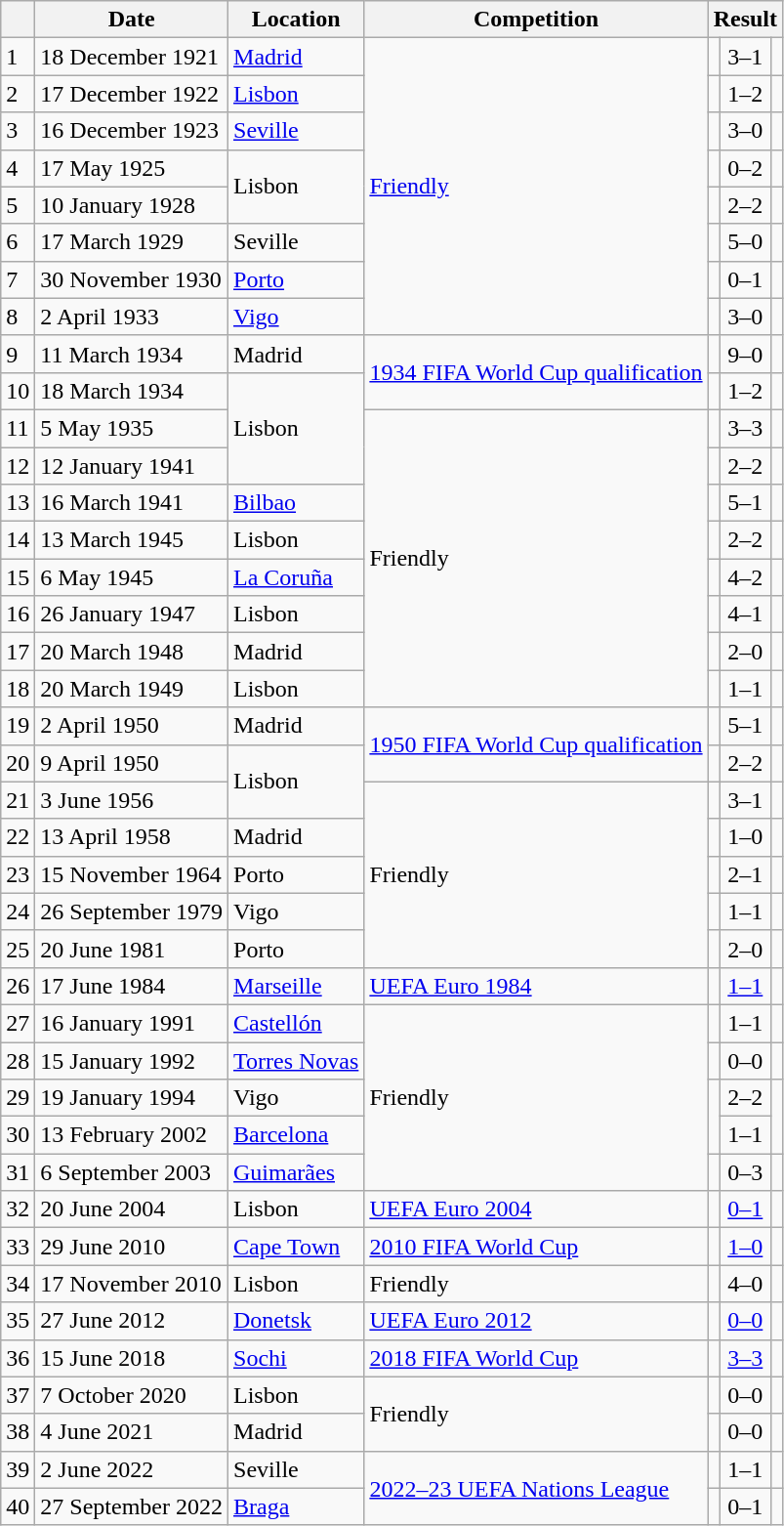<table class="wikitable sortable">
<tr>
<th></th>
<th>Date</th>
<th>Location</th>
<th>Competition</th>
<th colspan="3">Result</th>
</tr>
<tr>
<td>1</td>
<td>18 December 1921</td>
<td> <a href='#'>Madrid</a></td>
<td rowspan="8"><a href='#'>Friendly</a></td>
<td align="right"><strong></strong></td>
<td align="center">3–1</td>
<td></td>
</tr>
<tr>
<td>2</td>
<td>17 December 1922</td>
<td> <a href='#'>Lisbon</a></td>
<td align="right"></td>
<td align="center">1–2</td>
<td><strong></strong></td>
</tr>
<tr>
<td>3</td>
<td>16 December 1923</td>
<td> <a href='#'>Seville</a></td>
<td align="right"><strong></strong></td>
<td align="center">3–0</td>
<td></td>
</tr>
<tr>
<td>4</td>
<td>17 May 1925</td>
<td rowspan="2"> Lisbon</td>
<td align="right"></td>
<td align="center">0–2</td>
<td><strong></strong></td>
</tr>
<tr>
<td>5</td>
<td>10 January 1928</td>
<td align="right"></td>
<td align="center">2–2</td>
<td></td>
</tr>
<tr>
<td>6</td>
<td>17 March 1929</td>
<td> Seville</td>
<td align="right"><strong></strong></td>
<td align="center">5–0</td>
<td></td>
</tr>
<tr>
<td>7</td>
<td>30 November 1930</td>
<td> <a href='#'>Porto</a></td>
<td align="right"></td>
<td align="center">0–1</td>
<td><strong></strong></td>
</tr>
<tr>
<td>8</td>
<td>2 April 1933</td>
<td> <a href='#'>Vigo</a></td>
<td align="right"><strong></strong></td>
<td align="center">3–0</td>
<td></td>
</tr>
<tr>
<td>9</td>
<td>11 March 1934</td>
<td> Madrid</td>
<td rowspan="2"><a href='#'>1934 FIFA World Cup qualification</a></td>
<td align="right"><strong></strong></td>
<td align="center">9–0</td>
<td></td>
</tr>
<tr>
<td>10</td>
<td>18 March 1934</td>
<td rowspan="3"> Lisbon</td>
<td align="right"></td>
<td align="center">1–2</td>
<td><strong></strong></td>
</tr>
<tr>
<td>11</td>
<td>5 May 1935</td>
<td rowspan="8">Friendly</td>
<td align="right"></td>
<td align="center">3–3</td>
<td></td>
</tr>
<tr>
<td>12</td>
<td>12 January 1941</td>
<td align="right"></td>
<td align="center">2–2</td>
<td></td>
</tr>
<tr>
<td>13</td>
<td>16 March 1941</td>
<td> <a href='#'>Bilbao</a></td>
<td align="right"><strong></strong></td>
<td align="center">5–1</td>
<td></td>
</tr>
<tr>
<td>14</td>
<td>13 March 1945</td>
<td> Lisbon</td>
<td align="right"></td>
<td align="center">2–2</td>
<td></td>
</tr>
<tr>
<td>15</td>
<td>6 May 1945</td>
<td> <a href='#'>La Coruña</a></td>
<td align="right"><strong></strong></td>
<td align="center">4–2</td>
<td></td>
</tr>
<tr>
<td>16</td>
<td>26 January 1947</td>
<td> Lisbon</td>
<td align="right"><strong></strong></td>
<td align="center">4–1</td>
<td></td>
</tr>
<tr>
<td>17</td>
<td>20 March 1948</td>
<td> Madrid</td>
<td align="right"><strong></strong></td>
<td align="center">2–0</td>
<td></td>
</tr>
<tr>
<td>18</td>
<td>20 March 1949</td>
<td> Lisbon</td>
<td align="right"></td>
<td align="center">1–1</td>
<td></td>
</tr>
<tr>
<td>19</td>
<td>2 April 1950</td>
<td> Madrid</td>
<td rowspan="2"><a href='#'>1950 FIFA World Cup qualification</a></td>
<td align="right"><strong></strong></td>
<td align="center">5–1</td>
<td></td>
</tr>
<tr>
<td>20</td>
<td>9 April 1950</td>
<td rowspan="2"> Lisbon</td>
<td align="right"></td>
<td align="center">2–2</td>
<td></td>
</tr>
<tr>
<td>21</td>
<td>3 June 1956</td>
<td rowspan="5">Friendly</td>
<td align="right"><strong></strong></td>
<td align="center">3–1</td>
<td></td>
</tr>
<tr>
<td>22</td>
<td>13 April 1958</td>
<td> Madrid</td>
<td align="right"><strong></strong></td>
<td align="center">1–0</td>
<td></td>
</tr>
<tr>
<td>23</td>
<td>15 November 1964</td>
<td> Porto</td>
<td align="right"><strong></strong></td>
<td align="center">2–1</td>
<td></td>
</tr>
<tr>
<td>24</td>
<td>26 September 1979</td>
<td> Vigo</td>
<td align="right"></td>
<td align="center">1–1</td>
<td></td>
</tr>
<tr>
<td>25</td>
<td>20 June 1981</td>
<td> Porto</td>
<td align="right"><strong></strong></td>
<td align="center">2–0</td>
<td></td>
</tr>
<tr>
<td>26</td>
<td>17 June 1984</td>
<td> <a href='#'>Marseille</a></td>
<td><a href='#'>UEFA Euro 1984</a></td>
<td align="right"></td>
<td align="center"><a href='#'>1–1</a></td>
<td></td>
</tr>
<tr>
<td>27</td>
<td>16 January 1991</td>
<td> <a href='#'>Castellón</a></td>
<td rowspan="5">Friendly</td>
<td align="right"></td>
<td align="center">1–1</td>
<td></td>
</tr>
<tr>
<td>28</td>
<td>15 January 1992</td>
<td> <a href='#'>Torres Novas</a></td>
<td align="right"></td>
<td align="center">0–0</td>
<td></td>
</tr>
<tr>
<td>29</td>
<td>19 January 1994</td>
<td> Vigo</td>
<td rowspan="2" align="right"></td>
<td align="center">2–2</td>
<td rowspan="2"></td>
</tr>
<tr>
<td>30</td>
<td>13 February 2002</td>
<td> <a href='#'>Barcelona</a></td>
<td align="center">1–1</td>
</tr>
<tr>
<td>31</td>
<td>6 September 2003</td>
<td> <a href='#'>Guimarães</a></td>
<td align="right"></td>
<td align="center">0–3</td>
<td><strong></strong></td>
</tr>
<tr>
<td>32</td>
<td>20 June 2004</td>
<td> Lisbon</td>
<td><a href='#'>UEFA Euro 2004</a></td>
<td align="right"></td>
<td align="center"><a href='#'>0–1</a></td>
<td><strong></strong></td>
</tr>
<tr>
<td>33</td>
<td>29 June 2010</td>
<td> <a href='#'>Cape Town</a></td>
<td><a href='#'>2010 FIFA World Cup</a></td>
<td align="right"><strong></strong></td>
<td align="center"><a href='#'>1–0</a></td>
<td></td>
</tr>
<tr>
<td>34</td>
<td>17 November 2010</td>
<td> Lisbon</td>
<td>Friendly</td>
<td align="right"><strong></strong></td>
<td align="center">4–0</td>
<td></td>
</tr>
<tr>
<td>35</td>
<td>27 June 2012</td>
<td> <a href='#'>Donetsk</a></td>
<td><a href='#'>UEFA Euro 2012</a></td>
<td align="right"></td>
<td align="center"><a href='#'>0–0</a><br></td>
<td></td>
</tr>
<tr>
<td>36</td>
<td>15 June 2018</td>
<td> <a href='#'>Sochi</a></td>
<td><a href='#'>2018 FIFA World Cup</a></td>
<td align="right"></td>
<td align="center"><a href='#'>3–3</a></td>
<td></td>
</tr>
<tr>
<td>37</td>
<td>7 October 2020</td>
<td> Lisbon</td>
<td rowspan="2">Friendly</td>
<td align="right"></td>
<td align="center">0–0</td>
<td></td>
</tr>
<tr>
<td>38</td>
<td>4 June 2021</td>
<td> Madrid</td>
<td align="right"></td>
<td align="center">0–0</td>
<td></td>
</tr>
<tr>
<td>39</td>
<td>2 June 2022</td>
<td> Seville</td>
<td rowspan=2><a href='#'>2022–23 UEFA Nations League</a></td>
<td align="right"></td>
<td align="center">1–1</td>
<td></td>
</tr>
<tr>
<td>40</td>
<td>27 September 2022</td>
<td> <a href='#'>Braga</a></td>
<td align="right"></td>
<td align="center">0–1</td>
<td><strong></strong></td>
</tr>
</table>
